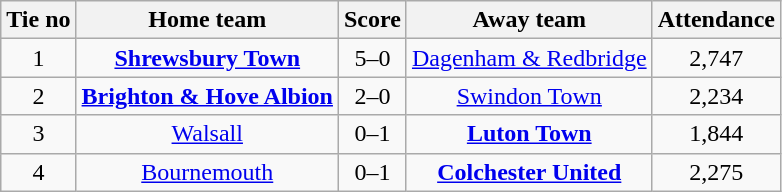<table class="wikitable" style="text-align: center">
<tr>
<th>Tie no</th>
<th>Home team</th>
<th>Score</th>
<th>Away team</th>
<th>Attendance</th>
</tr>
<tr>
<td>1</td>
<td><strong><a href='#'>Shrewsbury Town</a></strong></td>
<td>5–0</td>
<td><a href='#'>Dagenham & Redbridge</a></td>
<td>2,747</td>
</tr>
<tr>
<td>2</td>
<td><strong><a href='#'>Brighton & Hove Albion</a></strong></td>
<td>2–0</td>
<td><a href='#'>Swindon Town</a></td>
<td>2,234</td>
</tr>
<tr>
<td>3</td>
<td><a href='#'>Walsall</a></td>
<td>0–1</td>
<td><strong><a href='#'>Luton Town</a></strong></td>
<td>1,844</td>
</tr>
<tr>
<td>4</td>
<td><a href='#'>Bournemouth</a></td>
<td>0–1</td>
<td><strong><a href='#'>Colchester United</a></strong></td>
<td>2,275</td>
</tr>
</table>
